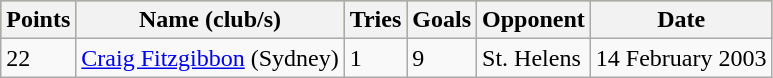<table class="wikitable">
<tr bgcolor=#bdb76b>
<th>Points</th>
<th>Name (club/s)</th>
<th>Tries</th>
<th>Goals</th>
<th>Opponent</th>
<th>Date</th>
</tr>
<tr>
<td>22</td>
<td><a href='#'>Craig Fitzgibbon</a> (Sydney)</td>
<td>1</td>
<td>9</td>
<td>St. Helens</td>
<td>14 February 2003</td>
</tr>
</table>
